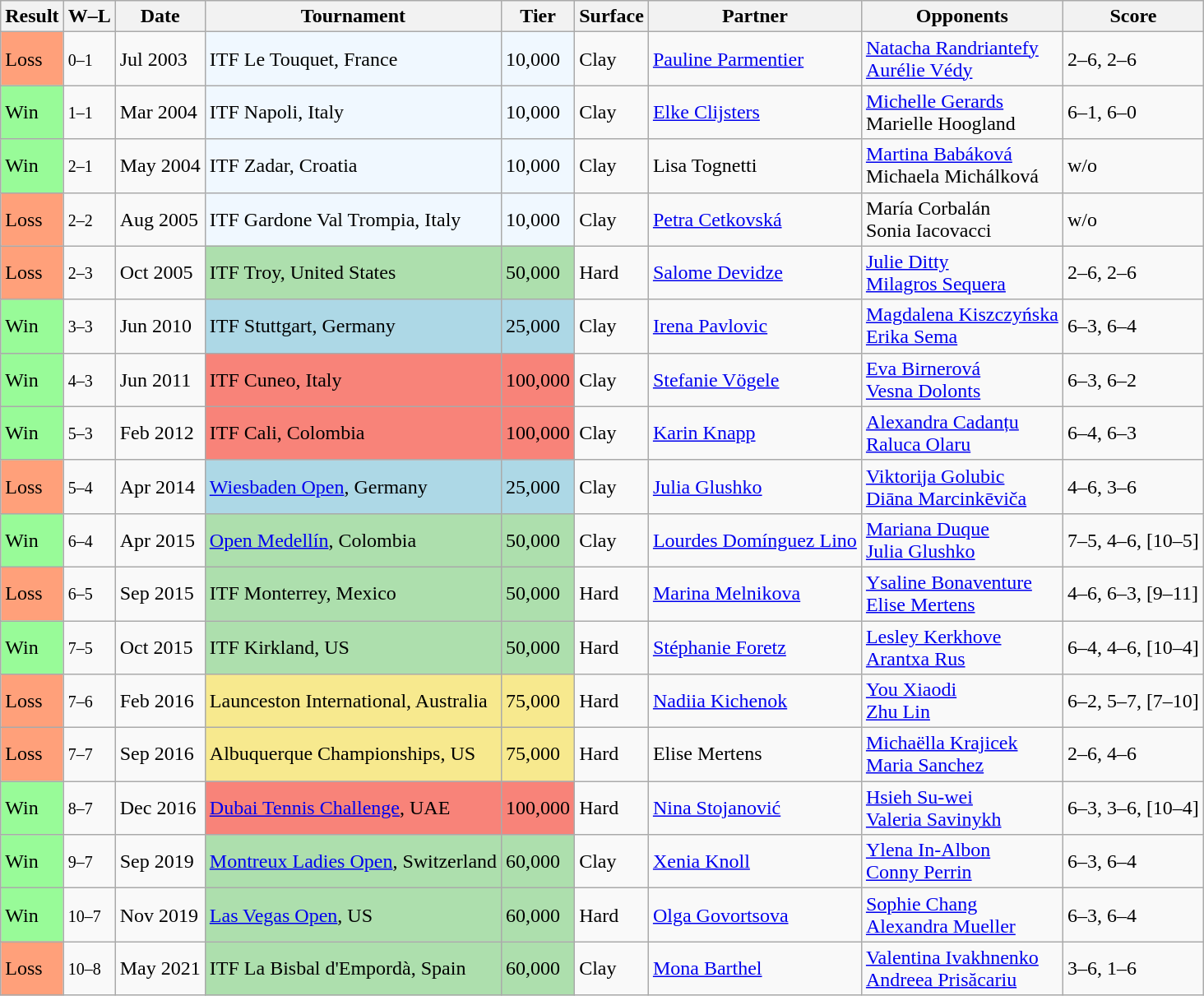<table class="sortable wikitable">
<tr>
<th>Result</th>
<th class="unsortable">W–L</th>
<th>Date</th>
<th>Tournament</th>
<th>Tier</th>
<th>Surface</th>
<th>Partner</th>
<th>Opponents</th>
<th class="unsortable">Score</th>
</tr>
<tr>
<td style="background:#ffa07a;">Loss</td>
<td><small>0–1</small></td>
<td>Jul 2003</td>
<td style="background:#f0f8ff;">ITF Le Touquet, France</td>
<td style="background:#f0f8ff;">10,000</td>
<td>Clay</td>
<td> <a href='#'>Pauline Parmentier</a></td>
<td> <a href='#'>Natacha Randriantefy</a> <br>  <a href='#'>Aurélie Védy</a></td>
<td>2–6, 2–6</td>
</tr>
<tr>
<td style="background:#98fb98;">Win</td>
<td><small>1–1</small></td>
<td>Mar 2004</td>
<td style="background:#f0f8ff;">ITF Napoli, Italy</td>
<td style="background:#f0f8ff;">10,000</td>
<td>Clay</td>
<td> <a href='#'>Elke Clijsters</a></td>
<td> <a href='#'>Michelle Gerards</a> <br>  Marielle Hoogland</td>
<td>6–1, 6–0</td>
</tr>
<tr>
<td style="background:#98fb98;">Win</td>
<td><small>2–1</small></td>
<td>May 2004</td>
<td style="background:#f0f8ff;">ITF Zadar, Croatia</td>
<td style="background:#f0f8ff;">10,000</td>
<td>Clay</td>
<td> Lisa Tognetti</td>
<td> <a href='#'>Martina Babáková</a> <br>  Michaela Michálková</td>
<td>w/o</td>
</tr>
<tr>
<td style="background:#ffa07a;">Loss</td>
<td><small>2–2</small></td>
<td>Aug 2005</td>
<td style="background:#f0f8ff;">ITF Gardone Val Trompia, Italy</td>
<td style="background:#f0f8ff;">10,000</td>
<td>Clay</td>
<td> <a href='#'>Petra Cetkovská</a></td>
<td> María Corbalán <br>  Sonia Iacovacci</td>
<td>w/o</td>
</tr>
<tr>
<td style="background:#ffa07a;">Loss</td>
<td><small>2–3</small></td>
<td>Oct 2005</td>
<td style="background:#addfad;">ITF Troy, United States</td>
<td style="background:#addfad;">50,000</td>
<td>Hard</td>
<td> <a href='#'>Salome Devidze</a></td>
<td> <a href='#'>Julie Ditty</a> <br>  <a href='#'>Milagros Sequera</a></td>
<td>2–6, 2–6</td>
</tr>
<tr>
<td style="background:#98fb98;">Win</td>
<td><small>3–3</small></td>
<td>Jun 2010</td>
<td style="background:lightblue;">ITF Stuttgart, Germany</td>
<td style="background:lightblue;">25,000</td>
<td>Clay</td>
<td> <a href='#'>Irena Pavlovic</a></td>
<td> <a href='#'>Magdalena Kiszczyńska</a> <br>  <a href='#'>Erika Sema</a></td>
<td>6–3, 6–4</td>
</tr>
<tr>
<td style="background:#98fb98;">Win</td>
<td><small>4–3</small></td>
<td>Jun 2011</td>
<td style="background:#f88379;">ITF Cuneo, Italy</td>
<td style="background:#f88379;">100,000</td>
<td>Clay</td>
<td> <a href='#'>Stefanie Vögele</a></td>
<td> <a href='#'>Eva Birnerová</a> <br>  <a href='#'>Vesna Dolonts</a></td>
<td>6–3, 6–2</td>
</tr>
<tr>
<td style="background:#98fb98;">Win</td>
<td><small>5–3</small></td>
<td>Feb 2012</td>
<td style="background:#f88379;">ITF Cali, Colombia</td>
<td style="background:#f88379;">100,000</td>
<td>Clay</td>
<td> <a href='#'>Karin Knapp</a></td>
<td> <a href='#'>Alexandra Cadanțu</a> <br>  <a href='#'>Raluca Olaru</a></td>
<td>6–4, 6–3</td>
</tr>
<tr>
<td style="background:#ffa07a;">Loss</td>
<td><small>5–4</small></td>
<td>Apr 2014</td>
<td style="background:lightblue;"><a href='#'>Wiesbaden Open</a>, Germany</td>
<td style="background:lightblue;">25,000</td>
<td>Clay</td>
<td> <a href='#'>Julia Glushko</a></td>
<td> <a href='#'>Viktorija Golubic</a> <br>  <a href='#'>Diāna Marcinkēviča</a></td>
<td>4–6, 3–6</td>
</tr>
<tr>
<td style="background:#98fb98;">Win</td>
<td><small>6–4</small></td>
<td>Apr 2015</td>
<td style="background:#addfad;"><a href='#'>Open Medellín</a>, Colombia</td>
<td style="background:#addfad;">50,000</td>
<td>Clay</td>
<td> <a href='#'>Lourdes Domínguez Lino</a></td>
<td> <a href='#'>Mariana Duque</a> <br>  <a href='#'>Julia Glushko</a></td>
<td>7–5, 4–6, [10–5]</td>
</tr>
<tr>
<td style="background:#ffa07a;">Loss</td>
<td><small>6–5</small></td>
<td>Sep 2015</td>
<td style="background:#addfad;">ITF Monterrey, Mexico</td>
<td style="background:#addfad;">50,000</td>
<td>Hard</td>
<td> <a href='#'>Marina Melnikova</a></td>
<td> <a href='#'>Ysaline Bonaventure</a> <br>  <a href='#'>Elise Mertens</a></td>
<td>4–6, 6–3, [9–11]</td>
</tr>
<tr>
<td style="background:#98fb98;">Win</td>
<td><small>7–5</small></td>
<td>Oct 2015</td>
<td style="background:#addfad;">ITF Kirkland, US</td>
<td style="background:#addfad;">50,000</td>
<td>Hard</td>
<td> <a href='#'>Stéphanie Foretz</a></td>
<td> <a href='#'>Lesley Kerkhove</a> <br>  <a href='#'>Arantxa Rus</a></td>
<td>6–4, 4–6, [10–4]</td>
</tr>
<tr>
<td style="background:#ffa07a;">Loss</td>
<td><small>7–6</small></td>
<td>Feb 2016</td>
<td style="background:#f7e98e;">Launceston International, Australia</td>
<td style="background:#f7e98e;">75,000</td>
<td>Hard</td>
<td> <a href='#'>Nadiia Kichenok</a></td>
<td> <a href='#'>You Xiaodi</a> <br>  <a href='#'>Zhu Lin</a></td>
<td>6–2, 5–7, [7–10]</td>
</tr>
<tr>
<td style="background:#ffa07a;">Loss</td>
<td><small>7–7</small></td>
<td>Sep 2016</td>
<td style="background:#f7e98e;">Albuquerque Championships, US</td>
<td style="background:#f7e98e;">75,000</td>
<td>Hard</td>
<td> Elise Mertens</td>
<td> <a href='#'>Michaëlla Krajicek</a> <br>  <a href='#'>Maria Sanchez</a></td>
<td>2–6, 4–6</td>
</tr>
<tr>
<td style="background:#98fb98;">Win</td>
<td><small>8–7</small></td>
<td>Dec 2016</td>
<td style="background:#f88379;"><a href='#'>Dubai Tennis Challenge</a>, UAE</td>
<td style="background:#f88379;">100,000</td>
<td>Hard</td>
<td> <a href='#'>Nina Stojanović</a></td>
<td> <a href='#'>Hsieh Su-wei</a> <br>  <a href='#'>Valeria Savinykh</a></td>
<td>6–3, 3–6, [10–4]</td>
</tr>
<tr>
<td style="background:#98fb98;">Win</td>
<td><small>9–7</small></td>
<td>Sep 2019</td>
<td style="background:#addfad;"><a href='#'>Montreux Ladies Open</a>, Switzerland</td>
<td style="background:#addfad;">60,000</td>
<td>Clay</td>
<td> <a href='#'>Xenia Knoll</a></td>
<td> <a href='#'>Ylena In-Albon</a> <br>  <a href='#'>Conny Perrin</a></td>
<td>6–3, 6–4</td>
</tr>
<tr>
<td style="background:#98fb98;">Win</td>
<td><small>10–7</small></td>
<td>Nov 2019</td>
<td style="background:#ADDFAD;"><a href='#'>Las Vegas Open</a>, US</td>
<td style="background:#ADDFAD;">60,000</td>
<td>Hard</td>
<td> <a href='#'>Olga Govortsova</a></td>
<td> <a href='#'>Sophie Chang</a> <br>  <a href='#'>Alexandra Mueller</a></td>
<td>6–3, 6–4</td>
</tr>
<tr>
<td style="background:#ffa07a;">Loss</td>
<td><small>10–8</small></td>
<td>May 2021</td>
<td style="background:#addfad;">ITF La Bisbal d'Empordà, Spain</td>
<td style="background:#addfad;">60,000</td>
<td>Clay</td>
<td> <a href='#'>Mona Barthel</a></td>
<td> <a href='#'>Valentina Ivakhnenko</a> <br>  <a href='#'>Andreea Prisăcariu</a></td>
<td>3–6, 1–6</td>
</tr>
</table>
